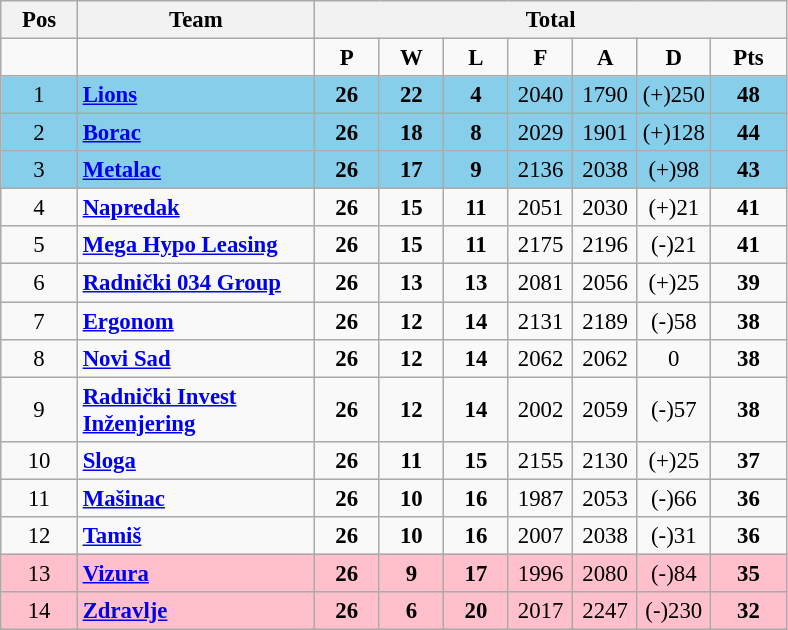<table class="wikitable sortable" style="text-align: center; font-size:95%">
<tr>
<th width="44">Pos</th>
<th width="151">Team</th>
<th colspan=7>Total</th>
</tr>
<tr>
<td></td>
<td></td>
<td width="36"><strong>P</strong></td>
<td width="36"><strong>W</strong></td>
<td width="36"><strong>L</strong></td>
<td width="36"><strong>F</strong></td>
<td width="36"><strong>A</strong></td>
<td width="36"><strong>D</strong></td>
<td width="44"><strong>Pts</strong></td>
</tr>
<tr bgcolor="87ceeb">
<td>1</td>
<td align="left"><strong><a href='#'>Lions</a></strong></td>
<td><strong>26</strong></td>
<td><strong>22</strong></td>
<td><strong>4</strong></td>
<td>2040</td>
<td>1790</td>
<td>(+)250</td>
<td><strong>48</strong></td>
</tr>
<tr bgcolor="87ceeb">
<td>2</td>
<td align="left"><strong><a href='#'>Borac</a></strong></td>
<td><strong>26</strong></td>
<td><strong>18</strong></td>
<td><strong>8</strong></td>
<td>2029</td>
<td>1901</td>
<td>(+)128</td>
<td><strong>44</strong></td>
</tr>
<tr bgcolor="87ceeb">
<td>3</td>
<td align="left"><strong><a href='#'>Metalac</a></strong></td>
<td><strong>26</strong></td>
<td><strong>17</strong></td>
<td><strong>9</strong></td>
<td>2136</td>
<td>2038</td>
<td>(+)98</td>
<td><strong>43</strong></td>
</tr>
<tr>
<td>4</td>
<td align="left"><strong><a href='#'>Napredak</a></strong></td>
<td><strong>26</strong></td>
<td><strong>15</strong></td>
<td><strong>11</strong></td>
<td>2051</td>
<td>2030</td>
<td>(+)21</td>
<td><strong>41</strong></td>
</tr>
<tr>
<td>5</td>
<td align="left"><strong><a href='#'>Mega Hypo Leasing</a></strong></td>
<td><strong>26</strong></td>
<td><strong>15</strong></td>
<td><strong>11</strong></td>
<td>2175</td>
<td>2196</td>
<td>(-)21</td>
<td><strong>41</strong></td>
</tr>
<tr>
<td>6</td>
<td align="left"><strong><a href='#'>Radnički 034 Group</a></strong></td>
<td><strong>26</strong></td>
<td><strong>13</strong></td>
<td><strong>13</strong></td>
<td>2081</td>
<td>2056</td>
<td>(+)25</td>
<td><strong>39</strong></td>
</tr>
<tr>
<td>7</td>
<td align="left"><strong><a href='#'>Ergonom</a></strong></td>
<td><strong>26</strong></td>
<td><strong>12</strong></td>
<td><strong>14</strong></td>
<td>2131</td>
<td>2189</td>
<td>(-)58</td>
<td><strong>38</strong></td>
</tr>
<tr>
<td>8</td>
<td align="left"><strong><a href='#'>Novi Sad</a></strong></td>
<td><strong>26</strong></td>
<td><strong>12</strong></td>
<td><strong>14</strong></td>
<td>2062</td>
<td>2062</td>
<td>0</td>
<td><strong>38</strong></td>
</tr>
<tr>
<td>9</td>
<td align="left"><strong><a href='#'>Radnički Invest Inženjering</a></strong></td>
<td><strong>26</strong></td>
<td><strong>12</strong></td>
<td><strong>14</strong></td>
<td>2002</td>
<td>2059</td>
<td>(-)57</td>
<td><strong>38</strong></td>
</tr>
<tr>
<td>10</td>
<td align="left"><strong><a href='#'>Sloga</a></strong></td>
<td><strong>26</strong></td>
<td><strong>11</strong></td>
<td><strong>15</strong></td>
<td>2155</td>
<td>2130</td>
<td>(+)25</td>
<td><strong>37</strong></td>
</tr>
<tr>
<td>11</td>
<td align="left"><strong><a href='#'>Mašinac</a></strong></td>
<td><strong>26</strong></td>
<td><strong>10</strong></td>
<td><strong>16</strong></td>
<td>1987</td>
<td>2053</td>
<td>(-)66</td>
<td><strong>36</strong></td>
</tr>
<tr>
<td>12</td>
<td align="left"><strong><a href='#'>Tamiš</a></strong></td>
<td><strong>26</strong></td>
<td><strong>10</strong></td>
<td><strong>16</strong></td>
<td>2007</td>
<td>2038</td>
<td>(-)31</td>
<td><strong>36</strong></td>
</tr>
<tr bgcolor="ffc0cb">
<td>13</td>
<td align="left"><strong><a href='#'>Vizura</a></strong></td>
<td><strong>26</strong></td>
<td><strong>9</strong></td>
<td><strong>17</strong></td>
<td>1996</td>
<td>2080</td>
<td>(-)84</td>
<td><strong>35</strong></td>
</tr>
<tr bgcolor="ffc0cb">
<td>14</td>
<td align="left"><strong><a href='#'>Zdravlje</a></strong></td>
<td><strong>26</strong></td>
<td><strong>6</strong></td>
<td><strong>20</strong></td>
<td>2017</td>
<td>2247</td>
<td>(-)230</td>
<td><strong>32</strong></td>
</tr>
</table>
